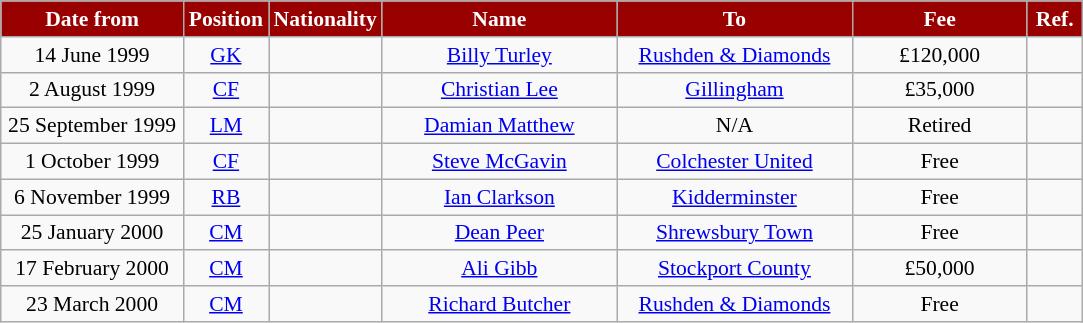<table class="wikitable"  style="text-align:center; font-size:90%; ">
<tr>
<th style="background:#990000; color:white; width:115px;">Date from</th>
<th style="background:#990000; color:white; width:50px;">Position</th>
<th style="background:#990000; color:white; width:50px;">Nationality</th>
<th style="background:#990000; color:white; width:150px;">Name</th>
<th style="background:#990000; color:white; width:150px;">To</th>
<th style="background:#990000; color:white; width:110px;">Fee</th>
<th style="background:#990000; color:white; width:30px;">Ref.</th>
</tr>
<tr>
<td>14 June 1999</td>
<td><a href='#'>GK</a></td>
<td></td>
<td><a href='#'>Billy Turley</a></td>
<td><a href='#'>Rushden & Diamonds</a></td>
<td>£120,000</td>
<td></td>
</tr>
<tr>
<td>2 August 1999</td>
<td><a href='#'>CF</a></td>
<td></td>
<td><a href='#'>Christian Lee</a></td>
<td><a href='#'>Gillingham</a></td>
<td>£35,000</td>
<td></td>
</tr>
<tr>
<td>25 September 1999</td>
<td><a href='#'>LM</a></td>
<td></td>
<td><a href='#'>Damian Matthew</a></td>
<td>N/A</td>
<td>Retired</td>
<td></td>
</tr>
<tr>
<td>1 October 1999</td>
<td><a href='#'>CF</a></td>
<td></td>
<td><a href='#'>Steve McGavin</a></td>
<td><a href='#'>Colchester United</a></td>
<td>Free</td>
<td></td>
</tr>
<tr>
<td>6 November 1999</td>
<td><a href='#'>RB</a></td>
<td></td>
<td><a href='#'>Ian Clarkson</a></td>
<td><a href='#'>Kidderminster</a></td>
<td>Free</td>
<td></td>
</tr>
<tr>
<td>25 January 2000</td>
<td><a href='#'>CM</a></td>
<td></td>
<td><a href='#'>Dean Peer</a></td>
<td><a href='#'>Shrewsbury Town</a></td>
<td>Free</td>
<td></td>
</tr>
<tr>
<td>17 February 2000</td>
<td><a href='#'>CM</a></td>
<td></td>
<td><a href='#'>Ali Gibb</a></td>
<td><a href='#'>Stockport County</a></td>
<td>£50,000</td>
<td></td>
</tr>
<tr>
<td>23 March 2000</td>
<td><a href='#'>CM</a></td>
<td></td>
<td><a href='#'>Richard Butcher</a></td>
<td><a href='#'>Rushden & Diamonds</a></td>
<td>Free</td>
<td></td>
</tr>
</table>
